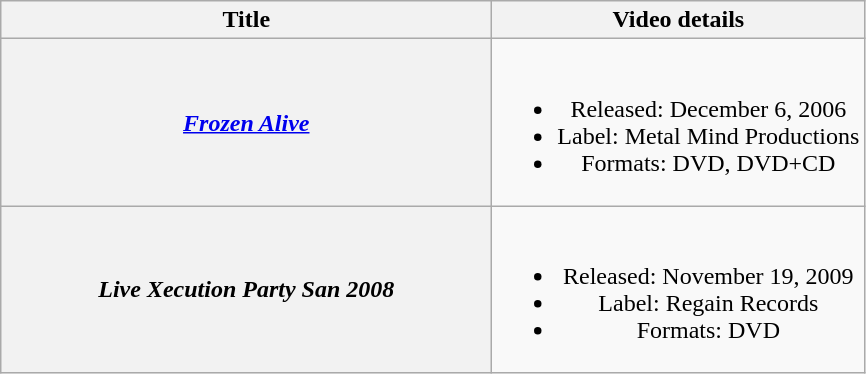<table class="wikitable plainrowheaders" style="text-align:center;">
<tr>
<th scope="col" style="width:20em;">Title</th>
<th scope="col">Video details</th>
</tr>
<tr>
<th scope="row"><em><a href='#'>Frozen Alive</a></em></th>
<td><br><ul><li>Released: December 6, 2006</li><li>Label: Metal Mind Productions</li><li>Formats: DVD, DVD+CD</li></ul></td>
</tr>
<tr>
<th scope="row"><em>Live Xecution Party San 2008</em></th>
<td><br><ul><li>Released: November 19, 2009</li><li>Label: Regain Records</li><li>Formats: DVD</li></ul></td>
</tr>
</table>
